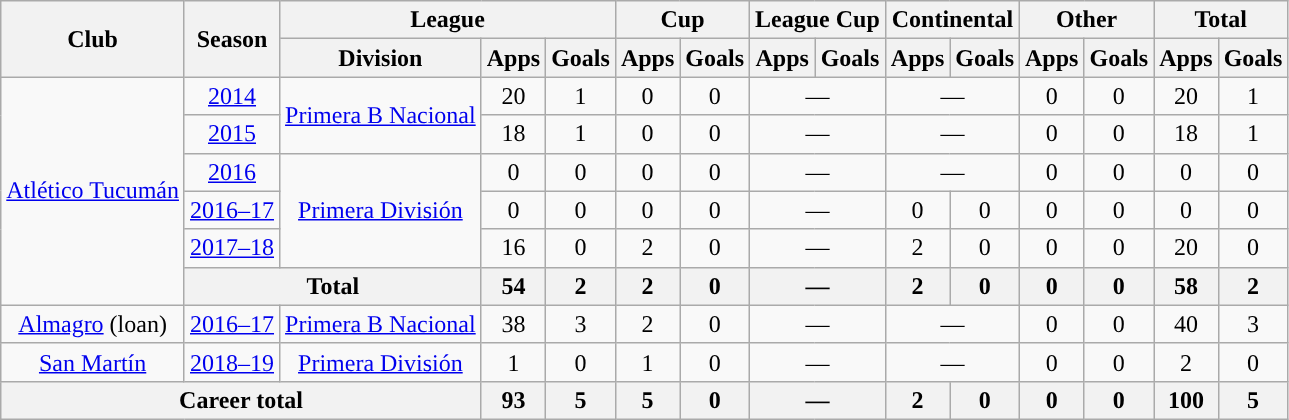<table class="wikitable" style="text-align:center">
<tr>
<th rowspan="2">Club</th>
<th rowspan="2">Season</th>
<th colspan="3">League</th>
<th colspan="2">Cup</th>
<th colspan="2">League Cup</th>
<th colspan="2">Continental</th>
<th colspan="2">Other</th>
<th colspan="2">Total</th>
</tr>
<tr>
<th>Division</th>
<th>Apps</th>
<th>Goals</th>
<th>Apps</th>
<th>Goals</th>
<th>Apps</th>
<th>Goals</th>
<th>Apps</th>
<th>Goals</th>
<th>Apps</th>
<th>Goals</th>
<th>Apps</th>
<th>Goals</th>
</tr>
<tr>
<td rowspan="6"><a href='#'>Atlético Tucumán</a></td>
<td><a href='#'>2014</a></td>
<td rowspan="2"><a href='#'>Primera B Nacional</a></td>
<td>20</td>
<td>1</td>
<td>0</td>
<td>0</td>
<td colspan="2">—</td>
<td colspan="2">—</td>
<td>0</td>
<td>0</td>
<td>20</td>
<td>1</td>
</tr>
<tr>
<td><a href='#'>2015</a></td>
<td>18</td>
<td>1</td>
<td>0</td>
<td>0</td>
<td colspan="2">—</td>
<td colspan="2">—</td>
<td>0</td>
<td>0</td>
<td>18</td>
<td>1</td>
</tr>
<tr>
<td><a href='#'>2016</a></td>
<td rowspan="3"><a href='#'>Primera División</a></td>
<td>0</td>
<td>0</td>
<td>0</td>
<td>0</td>
<td colspan="2">—</td>
<td colspan="2">—</td>
<td>0</td>
<td>0</td>
<td>0</td>
<td>0</td>
</tr>
<tr>
<td><a href='#'>2016–17</a></td>
<td>0</td>
<td>0</td>
<td>0</td>
<td>0</td>
<td colspan="2">—</td>
<td>0</td>
<td>0</td>
<td>0</td>
<td>0</td>
<td>0</td>
<td>0</td>
</tr>
<tr>
<td><a href='#'>2017–18</a></td>
<td>16</td>
<td>0</td>
<td>2</td>
<td>0</td>
<td colspan="2">—</td>
<td>2</td>
<td>0</td>
<td>0</td>
<td>0</td>
<td>20</td>
<td>0</td>
</tr>
<tr>
<th colspan="2">Total</th>
<th>54</th>
<th>2</th>
<th>2</th>
<th>0</th>
<th colspan="2">—</th>
<th>2</th>
<th>0</th>
<th>0</th>
<th>0</th>
<th>58</th>
<th>2</th>
</tr>
<tr>
<td rowspan="1"><a href='#'>Almagro</a> (loan)</td>
<td><a href='#'>2016–17</a></td>
<td rowspan="1"><a href='#'>Primera B Nacional</a></td>
<td>38</td>
<td>3</td>
<td>2</td>
<td>0</td>
<td colspan="2">—</td>
<td colspan="2">—</td>
<td>0</td>
<td>0</td>
<td>40</td>
<td>3</td>
</tr>
<tr>
<td rowspan="1"><a href='#'>San Martín</a></td>
<td><a href='#'>2018–19</a></td>
<td rowspan="1"><a href='#'>Primera División</a></td>
<td>1</td>
<td>0</td>
<td>1</td>
<td>0</td>
<td colspan="2">—</td>
<td colspan="2">—</td>
<td>0</td>
<td>0</td>
<td>2</td>
<td>0</td>
</tr>
<tr>
<th colspan="3">Career total</th>
<th>93</th>
<th>5</th>
<th>5</th>
<th>0</th>
<th colspan="2">—</th>
<th>2</th>
<th>0</th>
<th>0</th>
<th>0</th>
<th>100</th>
<th>5</th>
</tr>
</table>
